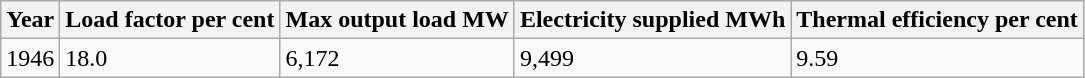<table class="wikitable">
<tr>
<th>Year</th>
<th>Load factor per cent</th>
<th>Max output load   MW</th>
<th>Electricity supplied MWh</th>
<th>Thermal efficiency per cent</th>
</tr>
<tr>
<td>1946</td>
<td>18.0</td>
<td>6,172</td>
<td>9,499</td>
<td>9.59</td>
</tr>
</table>
